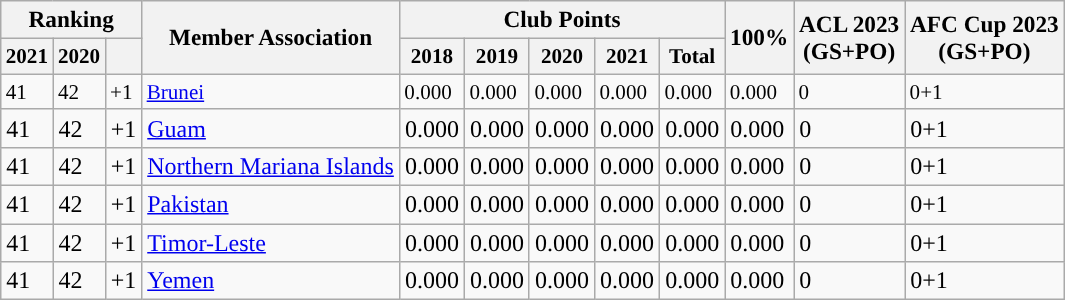<table class = "wikitable sortable">
<tr style="font-size: 97%">
<th colspan="3">Ranking</th>
<th rowspan="2">Member Association</th>
<th colspan="5">Club Points</th>
<th rowspan="2">100%</th>
<th rowspan="2">ACL 2023 <br> (GS+PO)</th>
<th rowspan="2">AFC Cup 2023 <br> (GS+PO)</th>
</tr>
<tr style="font-size: 88%">
<th>2021</th>
<th>2020</th>
<th data-sort-type="number"></th>
<th>2018</th>
<th>2019</th>
<th>2020</th>
<th>2021</th>
<th>Total</th>
</tr>
<tr style="font-size: 88%">
<td>41</td>
<td>42</td>
<td> +1</td>
<td> <a href='#'>Brunei</a></td>
<td>0.000</td>
<td>0.000</td>
<td>0.000</td>
<td>0.000</td>
<td>0.000</td>
<td>0.000</td>
<td>0</td>
<td>0+1</td>
</tr>
<tr>
<td>41</td>
<td>42</td>
<td> +1</td>
<td> <a href='#'>Guam</a></td>
<td>0.000</td>
<td>0.000</td>
<td>0.000</td>
<td>0.000</td>
<td>0.000</td>
<td>0.000</td>
<td>0</td>
<td>0+1</td>
</tr>
<tr>
<td>41</td>
<td>42</td>
<td> +1</td>
<td> <a href='#'>Northern Mariana Islands</a></td>
<td>0.000</td>
<td>0.000</td>
<td>0.000</td>
<td>0.000</td>
<td>0.000</td>
<td>0.000</td>
<td>0</td>
<td>0+1</td>
</tr>
<tr>
<td>41</td>
<td>42</td>
<td> +1</td>
<td> <a href='#'>Pakistan</a></td>
<td>0.000</td>
<td>0.000</td>
<td>0.000</td>
<td>0.000</td>
<td>0.000</td>
<td>0.000</td>
<td>0</td>
<td>0+1</td>
</tr>
<tr>
<td>41</td>
<td>42</td>
<td> +1</td>
<td> <a href='#'>Timor-Leste</a></td>
<td>0.000</td>
<td>0.000</td>
<td>0.000</td>
<td>0.000</td>
<td>0.000</td>
<td>0.000</td>
<td>0</td>
<td>0+1</td>
</tr>
<tr>
<td>41</td>
<td>42</td>
<td> +1</td>
<td> <a href='#'>Yemen</a></td>
<td>0.000</td>
<td>0.000</td>
<td>0.000</td>
<td>0.000</td>
<td>0.000</td>
<td>0.000</td>
<td>0</td>
<td>0+1</td>
</tr>
</table>
